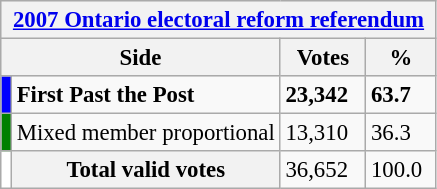<table class="wikitable" style="font-size: 95%; clear:both">
<tr style="background-color:#E9E9E9">
<th colspan=4><a href='#'>2007 Ontario electoral reform referendum</a></th>
</tr>
<tr style="background-color:#E9E9E9">
<th colspan=2 style="width: 130px">Side</th>
<th style="width: 50px">Votes</th>
<th style="width: 40px">%</th>
</tr>
<tr>
<td bgcolor="blue"></td>
<td><strong>First Past the Post</strong></td>
<td><strong>23,342</strong></td>
<td><strong>63.7</strong></td>
</tr>
<tr>
<td bgcolor="green"></td>
<td>Mixed member proportional</td>
<td>13,310</td>
<td>36.3</td>
</tr>
<tr>
<td bgcolor="white"></td>
<th>Total valid votes</th>
<td>36,652</td>
<td>100.0</td>
</tr>
</table>
